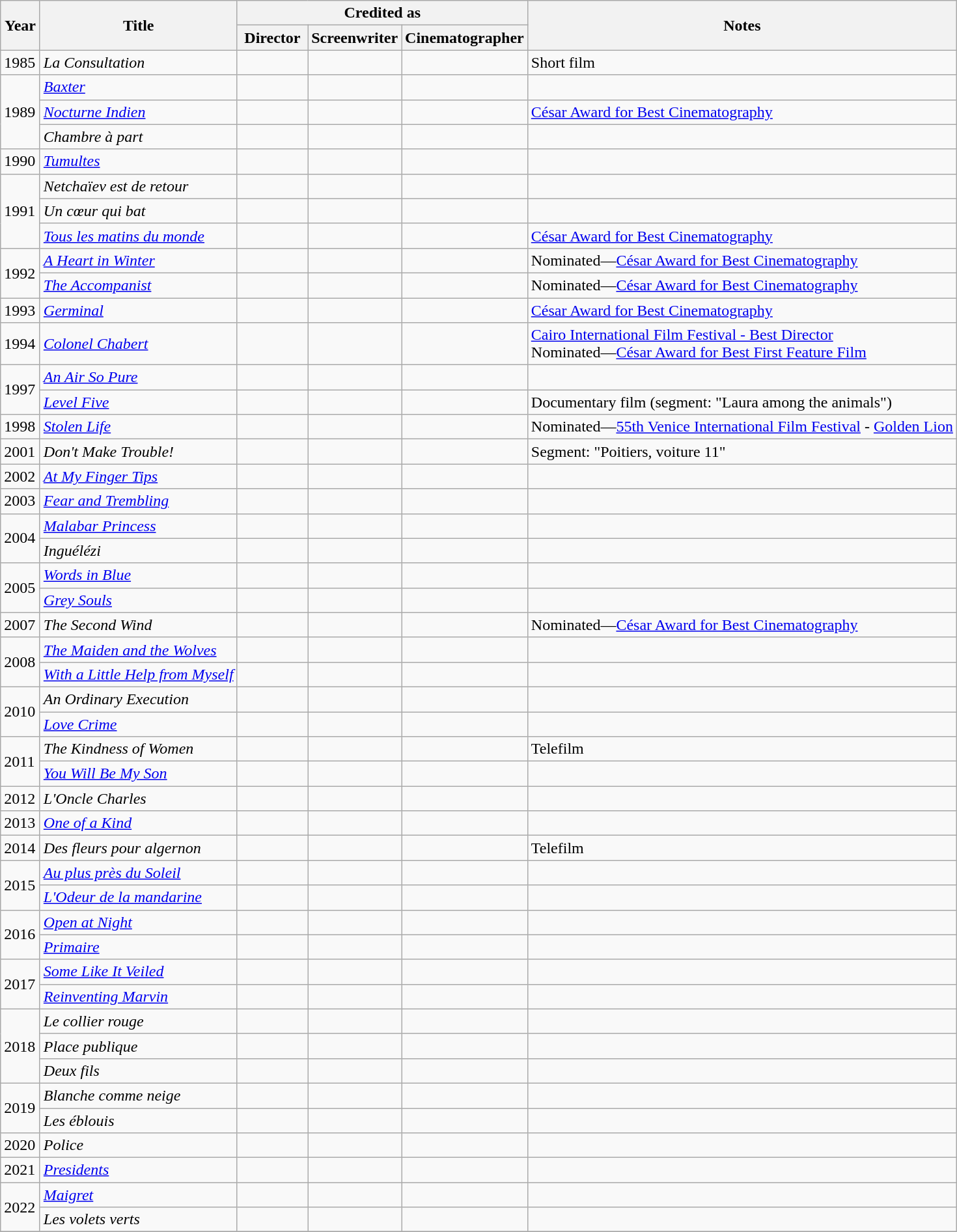<table class="wikitable sortable">
<tr>
<th rowspan=2 width="33">Year</th>
<th rowspan=2>Title</th>
<th colspan=3>Credited as</th>
<th rowspan=2>Notes</th>
</tr>
<tr>
<th width=65>Director</th>
<th width=65>Screenwriter</th>
<th width=65>Cinematographer</th>
</tr>
<tr>
<td>1985</td>
<td><em>La Consultation</em></td>
<td></td>
<td></td>
<td></td>
<td>Short film</td>
</tr>
<tr>
<td rowspan="3">1989</td>
<td><em><a href='#'>Baxter</a></em></td>
<td></td>
<td></td>
<td></td>
<td></td>
</tr>
<tr>
<td><em><a href='#'>Nocturne Indien</a></em></td>
<td></td>
<td></td>
<td></td>
<td><a href='#'>César Award for Best Cinematography</a></td>
</tr>
<tr>
<td><em>Chambre à part</em></td>
<td></td>
<td></td>
<td></td>
<td></td>
</tr>
<tr>
<td>1990</td>
<td><em><a href='#'>Tumultes</a></em></td>
<td></td>
<td></td>
<td></td>
<td></td>
</tr>
<tr>
<td rowspan="3">1991</td>
<td><em>Netchaïev est de retour</em></td>
<td></td>
<td></td>
<td></td>
<td></td>
</tr>
<tr>
<td><em>Un cœur qui bat</em></td>
<td></td>
<td></td>
<td></td>
<td></td>
</tr>
<tr>
<td><em><a href='#'>Tous les matins du monde</a></em></td>
<td></td>
<td></td>
<td></td>
<td><a href='#'>César Award for Best Cinematography</a></td>
</tr>
<tr>
<td rowspan="2">1992</td>
<td><em><a href='#'>A Heart in Winter</a></em></td>
<td></td>
<td></td>
<td></td>
<td>Nominated—<a href='#'>César Award for Best Cinematography</a></td>
</tr>
<tr>
<td><em><a href='#'>The Accompanist</a></em></td>
<td></td>
<td></td>
<td></td>
<td>Nominated—<a href='#'>César Award for Best Cinematography</a></td>
</tr>
<tr>
<td>1993</td>
<td><em><a href='#'>Germinal</a></em></td>
<td></td>
<td></td>
<td></td>
<td><a href='#'>César Award for Best Cinematography</a></td>
</tr>
<tr>
<td>1994</td>
<td><em><a href='#'>Colonel Chabert</a></em></td>
<td></td>
<td></td>
<td></td>
<td><a href='#'>Cairo International Film Festival - Best Director</a><br>Nominated—<a href='#'>César Award for Best First Feature Film</a></td>
</tr>
<tr>
<td rowspan="2">1997</td>
<td><em><a href='#'>An Air So Pure</a></em></td>
<td></td>
<td></td>
<td></td>
<td></td>
</tr>
<tr>
<td><em><a href='#'>Level Five</a></em></td>
<td></td>
<td></td>
<td></td>
<td>Documentary film (segment: "Laura among the animals")</td>
</tr>
<tr>
<td>1998</td>
<td><em><a href='#'>Stolen Life</a></em></td>
<td></td>
<td></td>
<td></td>
<td>Nominated—<a href='#'>55th Venice International Film Festival</a> - <a href='#'>Golden Lion</a></td>
</tr>
<tr>
<td>2001</td>
<td><em>Don't Make Trouble!</em></td>
<td></td>
<td></td>
<td></td>
<td>Segment: "Poitiers, voiture 11"</td>
</tr>
<tr>
<td>2002</td>
<td><em><a href='#'>At My Finger Tips</a></em></td>
<td></td>
<td></td>
<td></td>
<td></td>
</tr>
<tr>
<td>2003</td>
<td><em><a href='#'>Fear and Trembling</a></em></td>
<td></td>
<td></td>
<td></td>
<td></td>
</tr>
<tr>
<td rowspan="2">2004</td>
<td><em><a href='#'>Malabar Princess</a></em></td>
<td></td>
<td></td>
<td></td>
<td></td>
</tr>
<tr>
<td><em>Inguélézi</em></td>
<td></td>
<td></td>
<td></td>
<td></td>
</tr>
<tr>
<td rowspan="2">2005</td>
<td><em><a href='#'>Words in Blue</a></em></td>
<td></td>
<td></td>
<td></td>
<td></td>
</tr>
<tr>
<td><em><a href='#'>Grey Souls</a></em></td>
<td></td>
<td></td>
<td></td>
<td></td>
</tr>
<tr>
<td>2007</td>
<td><em>The Second Wind</em></td>
<td></td>
<td></td>
<td></td>
<td>Nominated—<a href='#'>César Award for Best Cinematography</a></td>
</tr>
<tr>
<td rowspan="2">2008</td>
<td><em><a href='#'>The Maiden and the Wolves</a></em></td>
<td></td>
<td></td>
<td></td>
<td></td>
</tr>
<tr>
<td><em><a href='#'>With a Little Help from Myself</a></em></td>
<td></td>
<td></td>
<td></td>
<td></td>
</tr>
<tr>
<td rowspan="2">2010</td>
<td><em>An Ordinary Execution</em></td>
<td></td>
<td></td>
<td></td>
<td></td>
</tr>
<tr>
<td><em><a href='#'>Love Crime</a></em></td>
<td></td>
<td></td>
<td></td>
<td></td>
</tr>
<tr>
<td rowspan="2">2011</td>
<td><em>The Kindness of Women</em></td>
<td></td>
<td></td>
<td></td>
<td>Telefilm</td>
</tr>
<tr>
<td><em><a href='#'>You Will Be My Son</a></em></td>
<td></td>
<td></td>
<td></td>
<td></td>
</tr>
<tr>
<td>2012</td>
<td><em>L'Oncle Charles</em></td>
<td></td>
<td></td>
<td></td>
<td></td>
</tr>
<tr>
<td>2013</td>
<td><em><a href='#'>One of a Kind</a></em></td>
<td></td>
<td></td>
<td></td>
<td></td>
</tr>
<tr>
<td>2014</td>
<td align="left"><em>Des fleurs pour algernon</em></td>
<td></td>
<td></td>
<td></td>
<td>Telefilm</td>
</tr>
<tr>
<td rowspan="2">2015</td>
<td><em><a href='#'>Au plus près du Soleil</a></em></td>
<td></td>
<td></td>
<td></td>
<td></td>
</tr>
<tr>
<td><em><a href='#'>L'Odeur de la mandarine</a></em></td>
<td></td>
<td></td>
<td></td>
<td></td>
</tr>
<tr>
<td rowspan="2">2016</td>
<td><em><a href='#'>Open at Night</a></em></td>
<td></td>
<td></td>
<td></td>
<td></td>
</tr>
<tr>
<td><em><a href='#'>Primaire</a></em></td>
<td></td>
<td></td>
<td></td>
<td></td>
</tr>
<tr>
<td rowspan="2">2017</td>
<td><em><a href='#'>Some Like It Veiled</a></em></td>
<td></td>
<td></td>
<td></td>
<td></td>
</tr>
<tr>
<td><em><a href='#'>Reinventing Marvin</a></em></td>
<td></td>
<td></td>
<td></td>
<td></td>
</tr>
<tr>
<td rowspan="3">2018</td>
<td><em>Le collier rouge</em></td>
<td></td>
<td></td>
<td></td>
<td></td>
</tr>
<tr>
<td><em>Place publique</em></td>
<td></td>
<td></td>
<td></td>
<td></td>
</tr>
<tr>
<td><em>Deux fils</em></td>
<td></td>
<td></td>
<td></td>
<td></td>
</tr>
<tr>
<td rowspan="2">2019</td>
<td><em>Blanche comme neige</em></td>
<td></td>
<td></td>
<td></td>
<td></td>
</tr>
<tr>
<td><em>Les éblouis</em></td>
<td></td>
<td></td>
<td></td>
<td></td>
</tr>
<tr>
<td>2020</td>
<td><em>Police</em></td>
<td></td>
<td></td>
<td></td>
<td></td>
</tr>
<tr>
<td>2021</td>
<td><em><a href='#'>Presidents</a></em></td>
<td></td>
<td></td>
<td></td>
<td></td>
</tr>
<tr>
<td rowspan="2">2022</td>
<td><em><a href='#'>Maigret</a></em></td>
<td></td>
<td></td>
<td></td>
<td></td>
</tr>
<tr>
<td><em>Les volets verts</em></td>
<td></td>
<td></td>
<td></td>
<td></td>
</tr>
<tr>
</tr>
</table>
